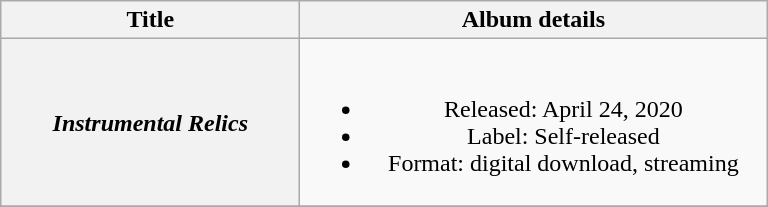<table class="wikitable plainrowheaders" style="text-align:center;">
<tr>
<th scope="col" style="width:12em;">Title</th>
<th scope="col" style="width:19em;">Album details</th>
</tr>
<tr>
<th scope="row"><em>Instrumental Relics</em></th>
<td><br><ul><li>Released: April 24, 2020</li><li>Label: Self-released</li><li>Format: digital download, streaming</li></ul></td>
</tr>
<tr>
</tr>
</table>
